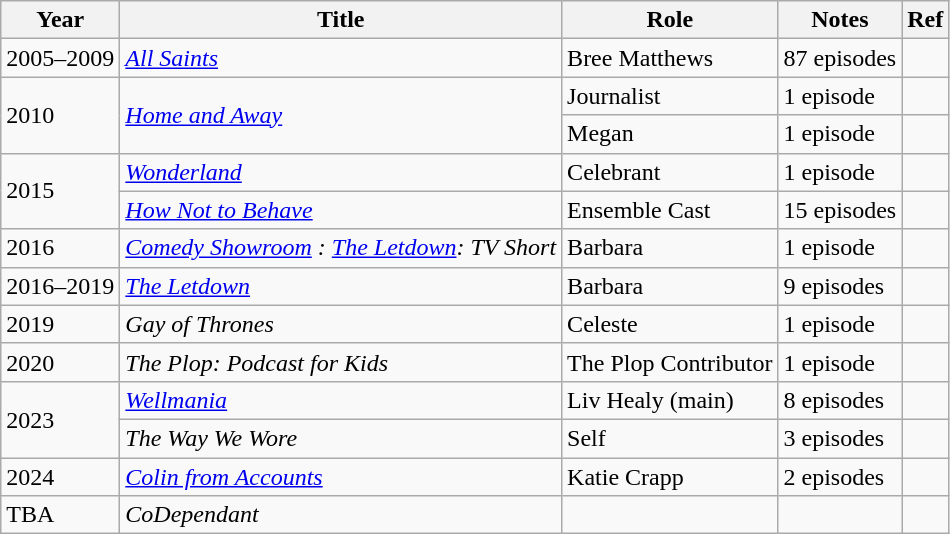<table class="wikitable sortable" style="border=" 2">
<tr style="text-align:center;">
<th>Year</th>
<th>Title</th>
<th>Role</th>
<th>Notes</th>
<th>Ref</th>
</tr>
<tr>
<td>2005–2009</td>
<td><em><a href='#'>All Saints</a></em></td>
<td>Bree Matthews</td>
<td>87 episodes</td>
<td></td>
</tr>
<tr>
<td rowspan="2">2010</td>
<td rowspan="2"><em><a href='#'>Home and Away</a></em></td>
<td>Journalist</td>
<td>1 episode</td>
<td></td>
</tr>
<tr>
<td>Megan</td>
<td>1 episode</td>
<td></td>
</tr>
<tr>
<td rowspan="2">2015</td>
<td><em><a href='#'>Wonderland</a></em></td>
<td>Celebrant</td>
<td>1 episode</td>
<td></td>
</tr>
<tr>
<td><em><a href='#'>How Not to Behave</a></em></td>
<td>Ensemble Cast</td>
<td>15 episodes</td>
<td></td>
</tr>
<tr>
<td>2016</td>
<td><em><a href='#'>Comedy Showroom</a> : <a href='#'>The Letdown</a>: TV Short</em></td>
<td>Barbara</td>
<td>1 episode</td>
<td></td>
</tr>
<tr>
<td>2016–2019</td>
<td><em><a href='#'>The Letdown</a></em></td>
<td>Barbara</td>
<td>9 episodes</td>
<td></td>
</tr>
<tr>
<td>2019</td>
<td><em>Gay of Thrones</em></td>
<td>Celeste</td>
<td>1 episode</td>
<td></td>
</tr>
<tr>
<td>2020</td>
<td><em>The Plop: Podcast for Kids</em></td>
<td>The Plop Contributor</td>
<td>1 episode</td>
<td></td>
</tr>
<tr>
<td rowspan="2">2023</td>
<td><em><a href='#'>Wellmania</a></em></td>
<td>Liv Healy (main)</td>
<td>8 episodes</td>
<td></td>
</tr>
<tr>
<td><em>The Way We Wore</em></td>
<td>Self</td>
<td>3 episodes</td>
<td></td>
</tr>
<tr>
<td>2024</td>
<td><em><a href='#'>Colin from Accounts</a></em></td>
<td>Katie Crapp</td>
<td>2 episodes</td>
<td></td>
</tr>
<tr>
<td>TBA</td>
<td><em>CoDependant</em></td>
<td></td>
<td></td>
<td></td>
</tr>
</table>
